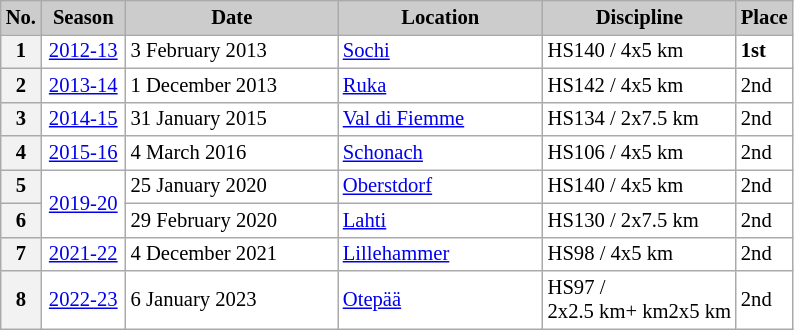<table class="wikitable sortable plainrowheaders" cellpadding="3" cellspacing="0" border="1" style="background:#fff; font-size:86%; border:gray solid 1px; border-collapse:collapse;">
<tr style="background:#ccc; text-align:center;">
<th scope="col" style="background:#ccc; width:15px;">No.</th>
<th scope="col" style="background:#ccc; width:50px;">Season</th>
<th scope="col" style="background:#ccc; width:135px;">Date</th>
<th scope="col" style="background:#ccc; width:130px;">Location</th>
<th scope="col" style="background:#ccc; width:120px;">Discipline</th>
<th scope="col" style="background:#ccc; width:30px;">Place</th>
</tr>
<tr>
<th scope=row>1</th>
<td rowspan=1 align=center><a href='#'>2012-13</a></td>
<td>3 February 2013</td>
<td> <a href='#'>Sochi</a></td>
<td>HS140 / 4x5 km</td>
<td><strong>1st</strong></td>
</tr>
<tr>
<th scope=row>2</th>
<td rowspan=1 align=center><a href='#'>2013-14</a></td>
<td>1 December 2013</td>
<td> <a href='#'>Ruka</a></td>
<td>HS142 / 4x5 km</td>
<td>2nd</td>
</tr>
<tr>
<th scope=row>3</th>
<td rowspan=1 align=center><a href='#'>2014-15</a></td>
<td>31 January 2015</td>
<td> <a href='#'>Val di Fiemme</a></td>
<td>HS134 / 2x7.5 km</td>
<td>2nd</td>
</tr>
<tr>
<th scope=row>4</th>
<td rowspan=1 align=center><a href='#'>2015-16</a></td>
<td>4 March 2016</td>
<td> <a href='#'>Schonach</a></td>
<td>HS106 / 4x5 km</td>
<td>2nd</td>
</tr>
<tr>
<th scope=row>5</th>
<td rowspan=2 align=center><a href='#'>2019-20</a></td>
<td>25 January 2020</td>
<td> <a href='#'>Oberstdorf</a></td>
<td>HS140 / 4x5 km</td>
<td>2nd</td>
</tr>
<tr>
<th scope=row>6</th>
<td>29 February 2020</td>
<td> <a href='#'>Lahti</a></td>
<td>HS130 / 2x7.5 km</td>
<td>2nd</td>
</tr>
<tr>
<th scope=row>7</th>
<td rowspan=1 align=center><a href='#'>2021-22</a></td>
<td>4 December 2021</td>
<td> <a href='#'>Lillehammer</a></td>
<td>HS98 / 4x5 km</td>
<td>2nd</td>
</tr>
<tr>
<th scope=row>8</th>
<td rowspan=1 align=center><a href='#'>2022-23</a></td>
<td>6 January 2023</td>
<td> <a href='#'>Otepää</a></td>
<td>HS97 / 2x2.5 km+ km2x5 km</td>
<td>2nd</td>
</tr>
</table>
